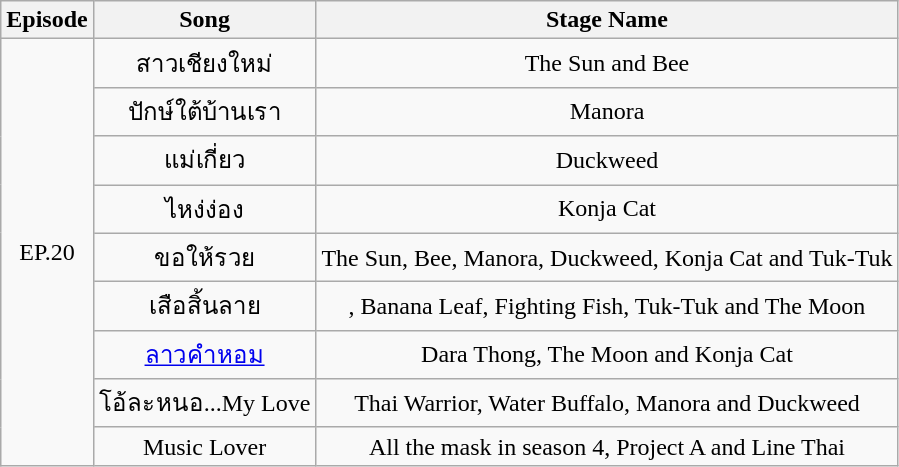<table class="wikitable" style="text-align:center">
<tr>
<th>Episode</th>
<th>Song</th>
<th>Stage Name</th>
</tr>
<tr>
<td rowspan="9" align="center">EP.20</td>
<td align="center">สาวเชียงใหม่</td>
<td align="center">The Sun and Bee</td>
</tr>
<tr>
<td>ปักษ์ใต้บ้านเรา</td>
<td>Manora</td>
</tr>
<tr>
<td>แม่เกี่ยว</td>
<td>Duckweed</td>
</tr>
<tr>
<td>ไหง่ง่อง</td>
<td>Konja Cat</td>
</tr>
<tr>
<td>ขอให้รวย</td>
<td>The Sun, Bee, Manora, Duckweed, Konja Cat and Tuk-Tuk</td>
</tr>
<tr>
<td>เสือสิ้นลาย</td>
<td>, Banana Leaf, Fighting Fish, Tuk-Tuk and The Moon</td>
</tr>
<tr>
<td><a href='#'>ลาวคำหอม</a></td>
<td>Dara Thong, The Moon and Konja Cat</td>
</tr>
<tr>
<td>โอ้ละหนอ...My Love</td>
<td>Thai Warrior, Water Buffalo, Manora and Duckweed</td>
</tr>
<tr>
<td>Music Lover</td>
<td>All the mask in season 4, Project A and Line Thai</td>
</tr>
</table>
